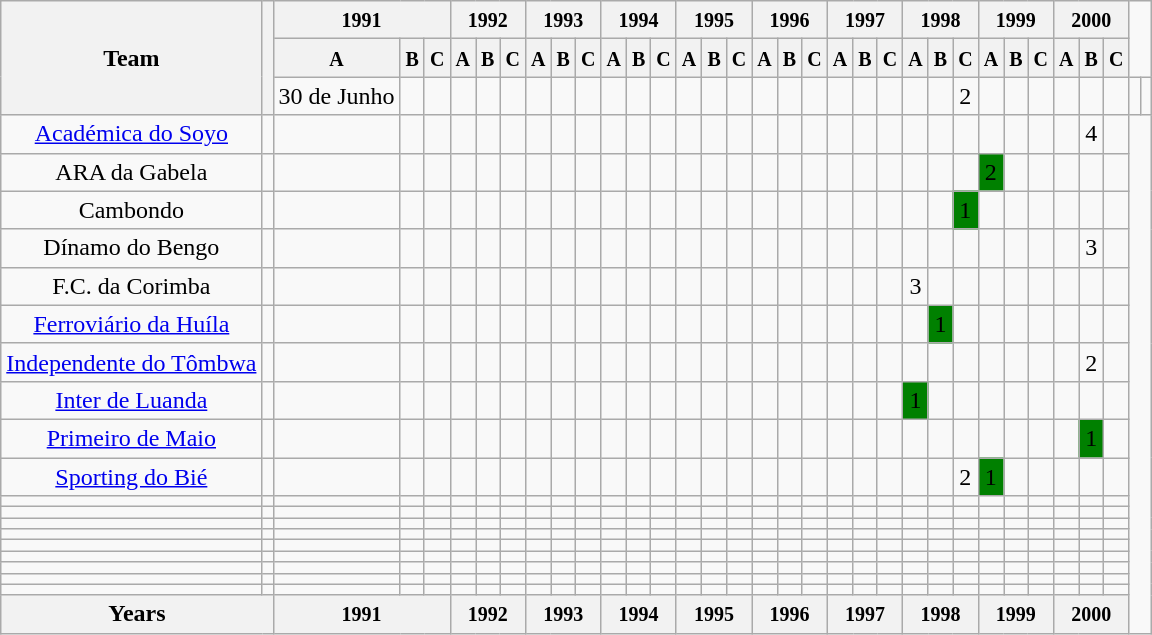<table class="wikitable plainrowheaders sortable" style="text-align:center">
<tr>
<th rowspan="3">Team</th>
<th rowspan="3"><small></small></th>
<th scope="col" colspan="3"><small>1991</small></th>
<th scope="col" colspan="3"><small>1992</small></th>
<th scope="col" colspan="3"><small>1993</small></th>
<th scope="col" colspan="3"><small>1994</small></th>
<th scope="col" colspan="3"><small>1995</small></th>
<th scope="col" colspan="3"><small>1996</small></th>
<th scope="col" colspan="3"><small>1997</small></th>
<th scope="col" colspan="3"><small>1998</small></th>
<th scope="col" colspan="3"><small>1999</small></th>
<th scope="col" colspan="3"><small>2000</small></th>
</tr>
<tr>
<th colspan="1"><small>A</small></th>
<th colspan="1"><small>B</small></th>
<th colspan="1"><small>C</small></th>
<th colspan="1"><small>A</small></th>
<th colspan="1"><small>B</small></th>
<th colspan="1"><small>C</small></th>
<th colspan="1"><small>A</small></th>
<th colspan="1"><small>B</small></th>
<th colspan="1"><small>C</small></th>
<th colspan="1"><small>A</small></th>
<th colspan="1"><small>B</small></th>
<th colspan="1"><small>C</small></th>
<th colspan="1"><small>A</small></th>
<th colspan="1"><small>B</small></th>
<th colspan="1"><small>C</small></th>
<th colspan="1"><small>A</small></th>
<th colspan="1"><small>B</small></th>
<th colspan="1"><small>C</small></th>
<th colspan="1"><small>A</small></th>
<th colspan="1"><small>B</small></th>
<th colspan="1"><small>C</small></th>
<th colspan="1"><small>A</small></th>
<th colspan="1"><small>B</small></th>
<th colspan="1"><small>C</small></th>
<th colspan="1"><small>A</small></th>
<th colspan="1"><small>B</small></th>
<th colspan="1"><small>C</small></th>
<th colspan="1"><small>A</small></th>
<th colspan="1"><small>B</small></th>
<th colspan="1"><small>C</small></th>
</tr>
<tr>
<td>30 de Junho</td>
<td><small></small></td>
<td></td>
<td></td>
<td></td>
<td></td>
<td></td>
<td></td>
<td></td>
<td></td>
<td></td>
<td></td>
<td></td>
<td></td>
<td></td>
<td></td>
<td></td>
<td></td>
<td></td>
<td></td>
<td></td>
<td></td>
<td></td>
<td>2</td>
<td></td>
<td></td>
<td></td>
<td></td>
<td></td>
<td></td>
<td></td>
<td></td>
</tr>
<tr>
<td><a href='#'>Académica do Soyo</a></td>
<td><small></small></td>
<td></td>
<td></td>
<td></td>
<td></td>
<td></td>
<td></td>
<td></td>
<td></td>
<td></td>
<td></td>
<td></td>
<td></td>
<td></td>
<td></td>
<td></td>
<td></td>
<td></td>
<td></td>
<td></td>
<td></td>
<td></td>
<td></td>
<td></td>
<td></td>
<td></td>
<td></td>
<td></td>
<td></td>
<td>4</td>
<td></td>
</tr>
<tr>
<td>ARA da Gabela</td>
<td><small></small></td>
<td></td>
<td></td>
<td></td>
<td></td>
<td></td>
<td></td>
<td></td>
<td></td>
<td></td>
<td></td>
<td></td>
<td></td>
<td></td>
<td></td>
<td></td>
<td></td>
<td></td>
<td></td>
<td></td>
<td></td>
<td></td>
<td></td>
<td></td>
<td></td>
<td style="background:#008000;">2</td>
<td></td>
<td></td>
<td></td>
<td></td>
<td></td>
</tr>
<tr>
<td>Cambondo</td>
<td><small></small></td>
<td></td>
<td></td>
<td></td>
<td></td>
<td></td>
<td></td>
<td></td>
<td></td>
<td></td>
<td></td>
<td></td>
<td></td>
<td></td>
<td></td>
<td></td>
<td></td>
<td></td>
<td></td>
<td></td>
<td></td>
<td></td>
<td></td>
<td></td>
<td style="background:#008000;">1</td>
<td></td>
<td></td>
<td></td>
<td></td>
<td></td>
<td></td>
</tr>
<tr>
<td>Dínamo do Bengo</td>
<td><small></small></td>
<td></td>
<td></td>
<td></td>
<td></td>
<td></td>
<td></td>
<td></td>
<td></td>
<td></td>
<td></td>
<td></td>
<td></td>
<td></td>
<td></td>
<td></td>
<td></td>
<td></td>
<td></td>
<td></td>
<td></td>
<td></td>
<td></td>
<td></td>
<td></td>
<td></td>
<td></td>
<td></td>
<td></td>
<td>3</td>
<td></td>
</tr>
<tr>
<td>F.C. da Corimba</td>
<td><small></small></td>
<td></td>
<td></td>
<td></td>
<td></td>
<td></td>
<td></td>
<td></td>
<td></td>
<td></td>
<td></td>
<td></td>
<td></td>
<td></td>
<td></td>
<td></td>
<td></td>
<td></td>
<td></td>
<td></td>
<td></td>
<td></td>
<td>3</td>
<td></td>
<td></td>
<td></td>
<td></td>
<td></td>
<td></td>
<td></td>
<td></td>
</tr>
<tr>
<td><a href='#'>Ferroviário da Huíla</a></td>
<td><small></small></td>
<td></td>
<td></td>
<td></td>
<td></td>
<td></td>
<td></td>
<td></td>
<td></td>
<td></td>
<td></td>
<td></td>
<td></td>
<td></td>
<td></td>
<td></td>
<td></td>
<td></td>
<td></td>
<td></td>
<td></td>
<td></td>
<td></td>
<td style="background:#008000;">1</td>
<td></td>
<td></td>
<td></td>
<td></td>
<td></td>
<td></td>
<td></td>
</tr>
<tr>
<td><a href='#'>Independente do Tômbwa</a></td>
<td><small></small></td>
<td></td>
<td></td>
<td></td>
<td></td>
<td></td>
<td></td>
<td></td>
<td></td>
<td></td>
<td></td>
<td></td>
<td></td>
<td></td>
<td></td>
<td></td>
<td></td>
<td></td>
<td></td>
<td></td>
<td></td>
<td></td>
<td></td>
<td></td>
<td></td>
<td></td>
<td></td>
<td></td>
<td></td>
<td>2</td>
<td></td>
</tr>
<tr>
<td><a href='#'>Inter de Luanda</a></td>
<td><small></small></td>
<td></td>
<td></td>
<td></td>
<td></td>
<td></td>
<td></td>
<td></td>
<td></td>
<td></td>
<td></td>
<td></td>
<td></td>
<td></td>
<td></td>
<td></td>
<td></td>
<td></td>
<td></td>
<td></td>
<td></td>
<td></td>
<td style="background:#008000;">1</td>
<td></td>
<td></td>
<td></td>
<td></td>
<td></td>
<td></td>
<td></td>
<td></td>
</tr>
<tr>
<td><a href='#'>Primeiro de Maio</a></td>
<td><small></small></td>
<td></td>
<td></td>
<td></td>
<td></td>
<td></td>
<td></td>
<td></td>
<td></td>
<td></td>
<td></td>
<td></td>
<td></td>
<td></td>
<td></td>
<td></td>
<td></td>
<td></td>
<td></td>
<td></td>
<td></td>
<td></td>
<td></td>
<td></td>
<td></td>
<td></td>
<td></td>
<td></td>
<td></td>
<td style="background:#008000;">1</td>
<td></td>
</tr>
<tr>
<td><a href='#'>Sporting do Bié</a></td>
<td><small></small></td>
<td></td>
<td></td>
<td></td>
<td></td>
<td></td>
<td></td>
<td></td>
<td></td>
<td></td>
<td></td>
<td></td>
<td></td>
<td></td>
<td></td>
<td></td>
<td></td>
<td></td>
<td></td>
<td></td>
<td></td>
<td></td>
<td></td>
<td></td>
<td>2</td>
<td style="background:#008000;">1</td>
<td></td>
<td></td>
<td></td>
<td></td>
<td></td>
</tr>
<tr>
<td></td>
<td></td>
<td></td>
<td></td>
<td></td>
<td></td>
<td></td>
<td></td>
<td></td>
<td></td>
<td></td>
<td></td>
<td></td>
<td></td>
<td></td>
<td></td>
<td></td>
<td></td>
<td></td>
<td></td>
<td></td>
<td></td>
<td></td>
<td></td>
<td></td>
<td></td>
<td></td>
<td></td>
<td></td>
<td></td>
<td></td>
<td></td>
</tr>
<tr>
<td></td>
<td></td>
<td></td>
<td></td>
<td></td>
<td></td>
<td></td>
<td></td>
<td></td>
<td></td>
<td></td>
<td></td>
<td></td>
<td></td>
<td></td>
<td></td>
<td></td>
<td></td>
<td></td>
<td></td>
<td></td>
<td></td>
<td></td>
<td></td>
<td></td>
<td></td>
<td></td>
<td></td>
<td></td>
<td></td>
<td></td>
<td></td>
</tr>
<tr>
<td></td>
<td></td>
<td></td>
<td></td>
<td></td>
<td></td>
<td></td>
<td></td>
<td></td>
<td></td>
<td></td>
<td></td>
<td></td>
<td></td>
<td></td>
<td></td>
<td></td>
<td></td>
<td></td>
<td></td>
<td></td>
<td></td>
<td></td>
<td></td>
<td></td>
<td></td>
<td></td>
<td></td>
<td></td>
<td></td>
<td></td>
<td></td>
</tr>
<tr>
<td></td>
<td></td>
<td></td>
<td></td>
<td></td>
<td></td>
<td></td>
<td></td>
<td></td>
<td></td>
<td></td>
<td></td>
<td></td>
<td></td>
<td></td>
<td></td>
<td></td>
<td></td>
<td></td>
<td></td>
<td></td>
<td></td>
<td></td>
<td></td>
<td></td>
<td></td>
<td></td>
<td></td>
<td></td>
<td></td>
<td></td>
<td></td>
</tr>
<tr>
<td></td>
<td></td>
<td></td>
<td></td>
<td></td>
<td></td>
<td></td>
<td></td>
<td></td>
<td></td>
<td></td>
<td></td>
<td></td>
<td></td>
<td></td>
<td></td>
<td></td>
<td></td>
<td></td>
<td></td>
<td></td>
<td></td>
<td></td>
<td></td>
<td></td>
<td></td>
<td></td>
<td></td>
<td></td>
<td></td>
<td></td>
<td></td>
</tr>
<tr>
<td></td>
<td></td>
<td></td>
<td></td>
<td></td>
<td></td>
<td></td>
<td></td>
<td></td>
<td></td>
<td></td>
<td></td>
<td></td>
<td></td>
<td></td>
<td></td>
<td></td>
<td></td>
<td></td>
<td></td>
<td></td>
<td></td>
<td></td>
<td></td>
<td></td>
<td></td>
<td></td>
<td></td>
<td></td>
<td></td>
<td></td>
<td></td>
</tr>
<tr>
<td></td>
<td></td>
<td></td>
<td></td>
<td></td>
<td></td>
<td></td>
<td></td>
<td></td>
<td></td>
<td></td>
<td></td>
<td></td>
<td></td>
<td></td>
<td></td>
<td></td>
<td></td>
<td></td>
<td></td>
<td></td>
<td></td>
<td></td>
<td></td>
<td></td>
<td></td>
<td></td>
<td></td>
<td></td>
<td></td>
<td></td>
<td></td>
</tr>
<tr>
<td></td>
<td></td>
<td></td>
<td></td>
<td></td>
<td></td>
<td></td>
<td></td>
<td></td>
<td></td>
<td></td>
<td></td>
<td></td>
<td></td>
<td></td>
<td></td>
<td></td>
<td></td>
<td></td>
<td></td>
<td></td>
<td></td>
<td></td>
<td></td>
<td></td>
<td></td>
<td></td>
<td></td>
<td></td>
<td></td>
<td></td>
<td></td>
</tr>
<tr>
<td></td>
<td></td>
<td></td>
<td></td>
<td></td>
<td></td>
<td></td>
<td></td>
<td></td>
<td></td>
<td></td>
<td></td>
<td></td>
<td></td>
<td></td>
<td></td>
<td></td>
<td></td>
<td></td>
<td></td>
<td></td>
<td></td>
<td></td>
<td></td>
<td></td>
<td></td>
<td></td>
<td></td>
<td></td>
<td></td>
<td></td>
<td></td>
</tr>
<tr>
<th colspan=2>Years</th>
<th colspan=3><small>1991</small></th>
<th colspan=3><small>1992</small></th>
<th colspan=3><small>1993</small></th>
<th colspan=3><small>1994</small></th>
<th colspan=3><small>1995</small></th>
<th colspan=3><small>1996</small></th>
<th colspan=3><small>1997</small></th>
<th colspan=3><small>1998</small></th>
<th colspan=3><small>1999</small></th>
<th colspan=3><small>2000</small></th>
</tr>
</table>
